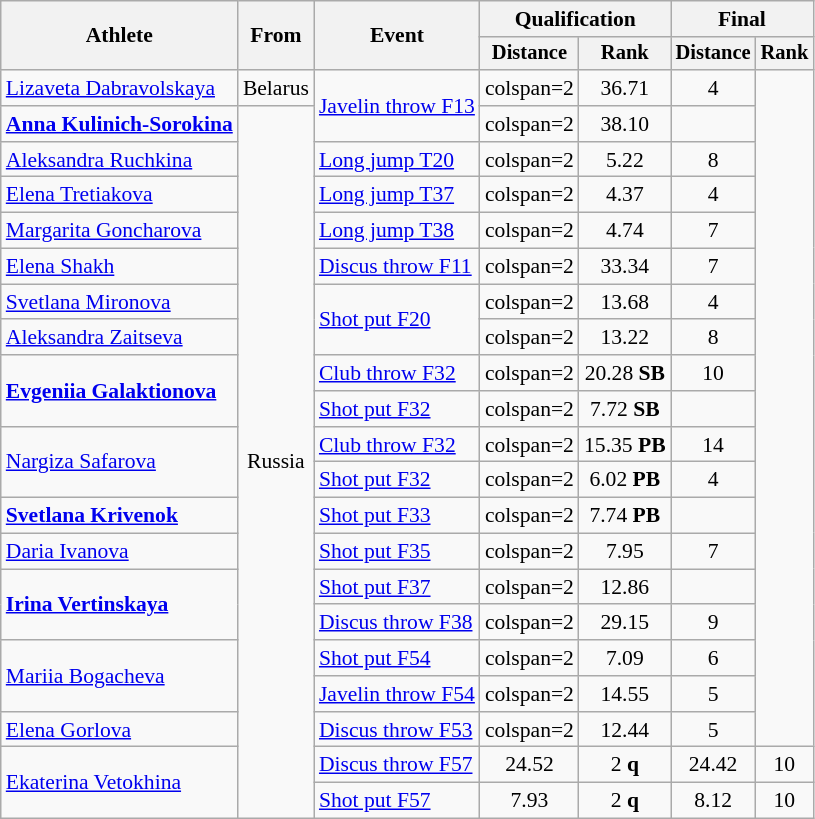<table class="wikitable" style="font-size:90%; text-align:center">
<tr>
<th rowspan=2>Athlete</th>
<th rowspan=2>From</th>
<th rowspan=2>Event</th>
<th colspan=2>Qualification</th>
<th colspan=2>Final</th>
</tr>
<tr style="font-size:95%">
<th>Distance</th>
<th>Rank</th>
<th>Distance</th>
<th>Rank</th>
</tr>
<tr>
<td align=left><a href='#'>Lizaveta Dabravolskaya</a></td>
<td>Belarus</td>
<td rowspan=2 align=left><a href='#'>Javelin throw F13</a></td>
<td>colspan=2 </td>
<td>36.71</td>
<td>4</td>
</tr>
<tr>
<td align=left><strong><a href='#'>Anna Kulinich-Sorokina</a></strong></td>
<td rowspan=20>Russia</td>
<td>colspan=2 </td>
<td>38.10</td>
<td></td>
</tr>
<tr>
<td align=left><a href='#'>Aleksandra Ruchkina</a></td>
<td align=left><a href='#'>Long jump T20</a></td>
<td>colspan=2 </td>
<td>5.22</td>
<td>8</td>
</tr>
<tr>
<td align=left><a href='#'>Elena Tretiakova</a></td>
<td align=left><a href='#'>Long jump T37</a></td>
<td>colspan=2 </td>
<td>4.37</td>
<td>4</td>
</tr>
<tr>
<td align=left><a href='#'>Margarita Goncharova</a></td>
<td align=left><a href='#'>Long jump T38</a></td>
<td>colspan=2 </td>
<td>4.74</td>
<td>7</td>
</tr>
<tr>
<td align=left><a href='#'>Elena Shakh</a></td>
<td align=left><a href='#'>Discus throw F11</a></td>
<td>colspan=2 </td>
<td>33.34</td>
<td>7</td>
</tr>
<tr>
<td align=left><a href='#'>Svetlana Mironova</a></td>
<td rowspan=2 align=left><a href='#'>Shot put F20</a></td>
<td>colspan=2 </td>
<td>13.68</td>
<td>4</td>
</tr>
<tr>
<td align=left><a href='#'>Aleksandra Zaitseva</a></td>
<td>colspan=2 </td>
<td>13.22</td>
<td>8</td>
</tr>
<tr>
<td rowspan=2 align=left><strong><a href='#'>Evgeniia Galaktionova</a></strong></td>
<td align=left><a href='#'>Club throw F32</a></td>
<td>colspan=2 </td>
<td>20.28 <strong>SB</strong></td>
<td>10</td>
</tr>
<tr>
<td align=left><a href='#'>Shot put F32</a></td>
<td>colspan=2 </td>
<td>7.72 <strong>SB</strong></td>
<td></td>
</tr>
<tr>
<td rowspan=2 align=left><a href='#'>Nargiza Safarova</a></td>
<td align=left><a href='#'>Club throw F32</a></td>
<td>colspan=2 </td>
<td>15.35 <strong>PB</strong></td>
<td>14</td>
</tr>
<tr>
<td align=left><a href='#'>Shot put F32</a></td>
<td>colspan=2 </td>
<td>6.02 <strong>PB</strong></td>
<td>4</td>
</tr>
<tr>
<td align=left><strong><a href='#'>Svetlana Krivenok</a></strong></td>
<td align=left><a href='#'>Shot put F33</a></td>
<td>colspan=2 </td>
<td>7.74 <strong>PB</strong></td>
<td></td>
</tr>
<tr>
<td align=left><a href='#'>Daria Ivanova</a></td>
<td align=left><a href='#'>Shot put F35</a></td>
<td>colspan=2 </td>
<td>7.95</td>
<td>7</td>
</tr>
<tr>
<td rowspan=2 align=left><strong><a href='#'>Irina Vertinskaya</a></strong></td>
<td align=left><a href='#'>Shot put F37</a></td>
<td>colspan=2 </td>
<td>12.86</td>
<td></td>
</tr>
<tr>
<td align=left><a href='#'>Discus throw F38</a></td>
<td>colspan=2 </td>
<td>29.15</td>
<td>9</td>
</tr>
<tr>
<td rowspan=2 align=left><a href='#'>Mariia Bogacheva</a></td>
<td align=left><a href='#'>Shot put F54</a></td>
<td>colspan=2 </td>
<td>7.09</td>
<td>6</td>
</tr>
<tr>
<td align=left><a href='#'>Javelin throw F54</a></td>
<td>colspan=2 </td>
<td>14.55</td>
<td>5</td>
</tr>
<tr>
<td align=left><a href='#'>Elena Gorlova</a></td>
<td align=left><a href='#'>Discus throw F53</a></td>
<td>colspan=2 </td>
<td>12.44</td>
<td>5</td>
</tr>
<tr>
<td rowspan=2 align=left><a href='#'>Ekaterina Vetokhina</a></td>
<td align=left><a href='#'>Discus throw F57</a></td>
<td>24.52</td>
<td>2 <strong>q</strong></td>
<td>24.42</td>
<td>10</td>
</tr>
<tr>
<td align=left><a href='#'>Shot put F57</a></td>
<td>7.93</td>
<td>2 <strong>q</strong></td>
<td>8.12</td>
<td>10</td>
</tr>
</table>
